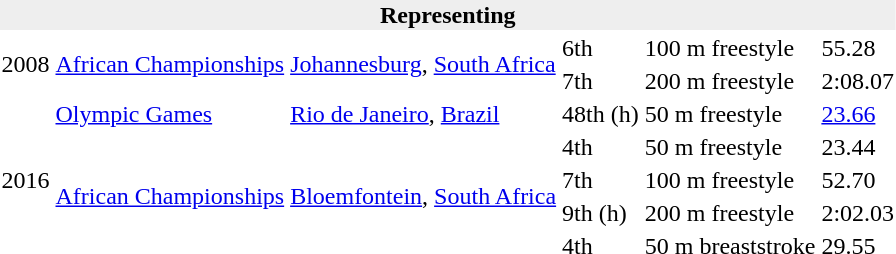<table>
<tr>
<th bgcolor="#eeeeee" colspan="6">Representing </th>
</tr>
<tr>
<td rowspan=2>2008</td>
<td rowspan=2><a href='#'>African Championships</a></td>
<td rowspan=2 align=left> <a href='#'>Johannesburg</a>, <a href='#'>South Africa</a></td>
<td>6th</td>
<td>100 m freestyle</td>
<td>55.28</td>
</tr>
<tr>
<td>7th</td>
<td>200 m freestyle</td>
<td>2:08.07</td>
</tr>
<tr>
<td rowspan=5>2016</td>
<td><a href='#'>Olympic Games</a></td>
<td align=left> <a href='#'>Rio de Janeiro</a>, <a href='#'>Brazil</a></td>
<td>48th (h)</td>
<td>50 m freestyle</td>
<td><a href='#'>23.66</a></td>
</tr>
<tr>
<td rowspan=4><a href='#'>African Championships</a></td>
<td rowspan=4 align=left> <a href='#'>Bloemfontein</a>, <a href='#'>South Africa</a></td>
<td>4th</td>
<td>50 m freestyle</td>
<td>23.44</td>
</tr>
<tr>
<td>7th</td>
<td>100 m freestyle</td>
<td>52.70</td>
</tr>
<tr>
<td>9th (h)</td>
<td>200 m freestyle</td>
<td>2:02.03</td>
</tr>
<tr>
<td>4th</td>
<td>50 m breaststroke</td>
<td>29.55</td>
</tr>
</table>
